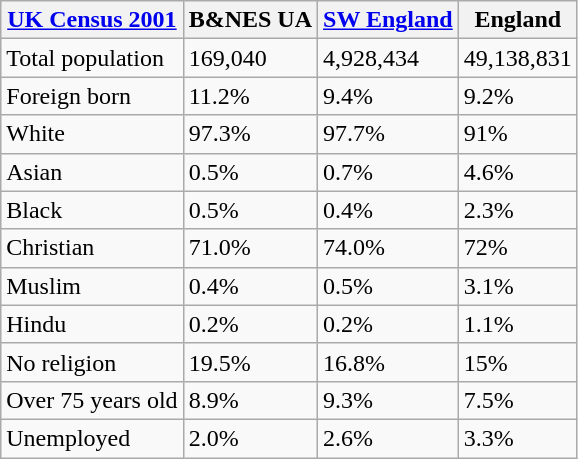<table class="wikitable floatright" style="margin-left:1em;">
<tr>
<th><a href='#'>UK Census 2001</a></th>
<th>B&NES UA</th>
<th><a href='#'>SW England</a></th>
<th>England</th>
</tr>
<tr>
<td>Total population</td>
<td>169,040</td>
<td>4,928,434</td>
<td>49,138,831</td>
</tr>
<tr>
<td>Foreign born</td>
<td>11.2%</td>
<td>9.4%</td>
<td>9.2%</td>
</tr>
<tr>
<td>White</td>
<td>97.3%</td>
<td>97.7%</td>
<td>91%</td>
</tr>
<tr>
<td>Asian</td>
<td>0.5%</td>
<td>0.7%</td>
<td>4.6%</td>
</tr>
<tr>
<td>Black</td>
<td>0.5%</td>
<td>0.4%</td>
<td>2.3%</td>
</tr>
<tr>
<td>Christian</td>
<td>71.0%</td>
<td>74.0%</td>
<td>72%</td>
</tr>
<tr>
<td>Muslim</td>
<td>0.4%</td>
<td>0.5%</td>
<td>3.1%</td>
</tr>
<tr>
<td>Hindu</td>
<td>0.2%</td>
<td>0.2%</td>
<td>1.1%</td>
</tr>
<tr>
<td>No religion</td>
<td>19.5%</td>
<td>16.8%</td>
<td>15%</td>
</tr>
<tr>
<td>Over 75 years old</td>
<td>8.9%</td>
<td>9.3%</td>
<td>7.5%</td>
</tr>
<tr>
<td>Unemployed</td>
<td>2.0%</td>
<td>2.6%</td>
<td>3.3%</td>
</tr>
</table>
